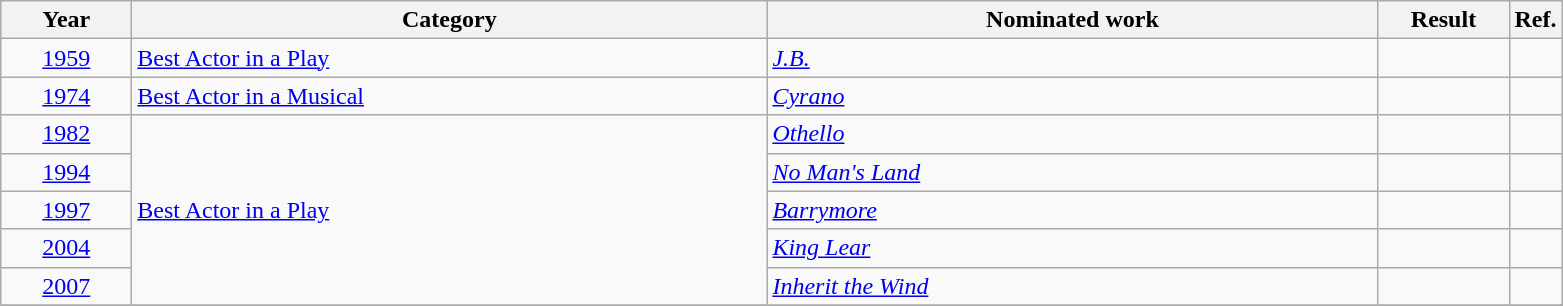<table class=wikitable>
<tr>
<th scope="col" style="width:5em;">Year</th>
<th scope="col" style="width:26em;">Category</th>
<th scope="col" style="width:25em;">Nominated work</th>
<th scope="col" style="width:5em;">Result</th>
<th>Ref.</th>
</tr>
<tr>
<td style="text-align:center;"><a href='#'>1959</a></td>
<td><a href='#'>Best Actor in a Play</a></td>
<td><em><a href='#'>J.B.</a></em></td>
<td></td>
<td style="text-align:center;"></td>
</tr>
<tr>
<td style="text-align:center;"><a href='#'>1974</a></td>
<td><a href='#'>Best Actor in a Musical</a></td>
<td><em><a href='#'>Cyrano</a></em></td>
<td></td>
<td style="text-align:center;"></td>
</tr>
<tr>
<td style="text-align:center;"><a href='#'>1982</a></td>
<td rowspan=5><a href='#'>Best Actor in a Play</a></td>
<td><em><a href='#'>Othello</a></em></td>
<td></td>
<td style="text-align:center;"></td>
</tr>
<tr>
<td style="text-align:center;"><a href='#'>1994</a></td>
<td><em><a href='#'>No Man's Land</a></em></td>
<td></td>
<td style="text-align:center;"></td>
</tr>
<tr>
<td style="text-align:center;"><a href='#'>1997</a></td>
<td><em><a href='#'>Barrymore</a></em></td>
<td></td>
<td style="text-align:center;"></td>
</tr>
<tr>
<td style="text-align:center;"><a href='#'>2004</a></td>
<td><em><a href='#'>King Lear</a></em></td>
<td></td>
<td style="text-align:center;"></td>
</tr>
<tr>
<td style="text-align:center;"><a href='#'>2007</a></td>
<td><em><a href='#'>Inherit the Wind</a></em></td>
<td></td>
<td style="text-align:center;"></td>
</tr>
<tr>
</tr>
</table>
